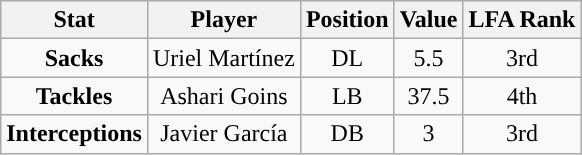<table class="wikitable" style="text-align:center">
<tr>
<th>Stat</th>
<th>Player</th>
<th>Position</th>
<th>Value</th>
<th>LFA Rank</th>
</tr>
<tr>
<td><strong>Sacks</strong></td>
<td>Uriel Martínez</td>
<td>DL</td>
<td>5.5</td>
<td>3rd</td>
</tr>
<tr>
<td><strong>Tackles</strong></td>
<td>Ashari Goins</td>
<td>LB</td>
<td>37.5</td>
<td>4th</td>
</tr>
<tr>
<td><strong>Interceptions</strong></td>
<td>Javier García</td>
<td>DB</td>
<td>3</td>
<td>3rd</td>
</tr>
</table>
